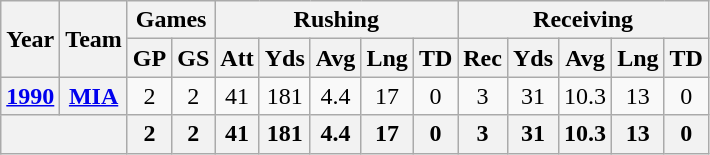<table class="wikitable" style="text-align:center;">
<tr>
<th rowspan="2">Year</th>
<th rowspan="2">Team</th>
<th colspan="2">Games</th>
<th colspan="5">Rushing</th>
<th colspan="5">Receiving</th>
</tr>
<tr>
<th>GP</th>
<th>GS</th>
<th>Att</th>
<th>Yds</th>
<th>Avg</th>
<th>Lng</th>
<th>TD</th>
<th>Rec</th>
<th>Yds</th>
<th>Avg</th>
<th>Lng</th>
<th>TD</th>
</tr>
<tr>
<th><a href='#'>1990</a></th>
<th><a href='#'>MIA</a></th>
<td>2</td>
<td>2</td>
<td>41</td>
<td>181</td>
<td>4.4</td>
<td>17</td>
<td>0</td>
<td>3</td>
<td>31</td>
<td>10.3</td>
<td>13</td>
<td>0</td>
</tr>
<tr>
<th colspan="2"></th>
<th>2</th>
<th>2</th>
<th>41</th>
<th>181</th>
<th>4.4</th>
<th>17</th>
<th>0</th>
<th>3</th>
<th>31</th>
<th>10.3</th>
<th>13</th>
<th>0</th>
</tr>
</table>
